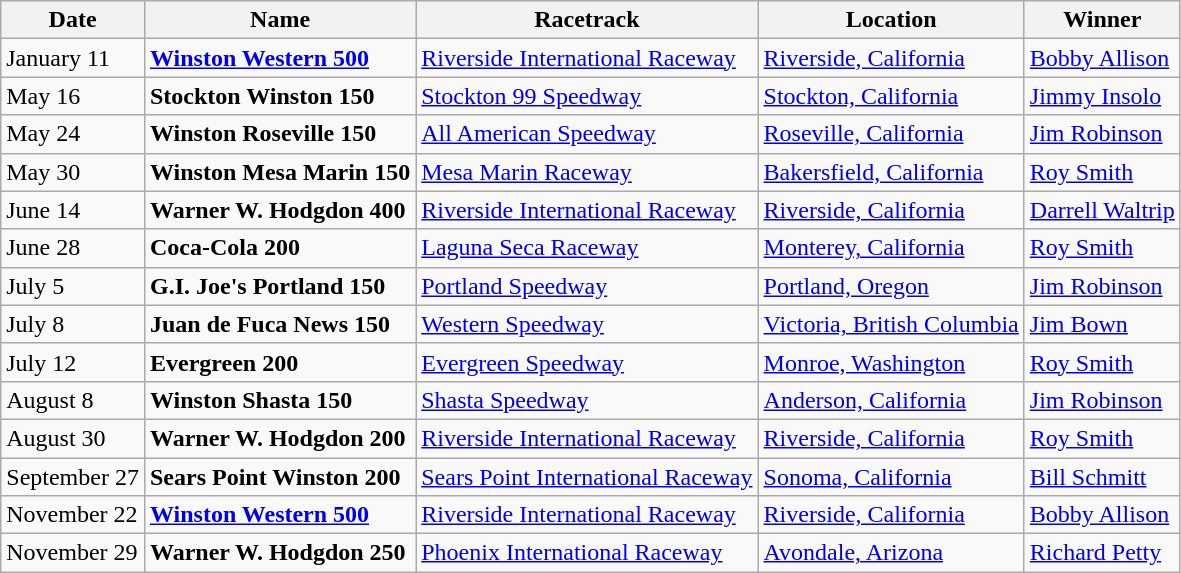<table class="wikitable">
<tr>
<th>Date</th>
<th>Name</th>
<th>Racetrack</th>
<th>Location</th>
<th>Winner</th>
</tr>
<tr>
<td>January 11</td>
<td><a href='#'><strong>Winston Western 500</strong></a></td>
<td><a href='#'>Riverside International Raceway</a></td>
<td><a href='#'>Riverside, California</a></td>
<td><a href='#'>Bobby Allison</a></td>
</tr>
<tr>
<td>May 16</td>
<td><strong>Stockton Winston 150</strong></td>
<td><a href='#'>Stockton 99 Speedway</a></td>
<td><a href='#'>Stockton, California</a></td>
<td><a href='#'>Jimmy Insolo</a></td>
</tr>
<tr>
<td>May 24</td>
<td><strong>Winston Roseville 150</strong></td>
<td><a href='#'>All American Speedway</a></td>
<td><a href='#'>Roseville, California</a></td>
<td><a href='#'>Jim Robinson</a></td>
</tr>
<tr>
<td>May 30</td>
<td><strong>Winston Mesa Marin 150</strong></td>
<td><a href='#'>Mesa Marin Raceway</a></td>
<td><a href='#'>Bakersfield, California</a></td>
<td><a href='#'>Roy Smith</a></td>
</tr>
<tr>
<td>June 14</td>
<td><strong>Warner W. Hodgdon 400</strong></td>
<td><a href='#'>Riverside International Raceway</a></td>
<td><a href='#'>Riverside, California</a></td>
<td><a href='#'>Darrell Waltrip</a></td>
</tr>
<tr>
<td>June 28</td>
<td><strong>Coca-Cola 200</strong></td>
<td><a href='#'>Laguna Seca Raceway</a></td>
<td><a href='#'>Monterey, California</a></td>
<td><a href='#'>Roy Smith</a></td>
</tr>
<tr>
<td>July 5</td>
<td><strong>G.I. Joe's Portland 150</strong></td>
<td><a href='#'>Portland Speedway</a></td>
<td><a href='#'>Portland, Oregon</a></td>
<td><a href='#'>Jim Robinson</a></td>
</tr>
<tr>
<td>July 8</td>
<td><strong>Juan de Fuca News 150</strong></td>
<td><a href='#'>Western Speedway</a></td>
<td><a href='#'>Victoria, British Columbia</a></td>
<td><a href='#'>Jim Bown</a></td>
</tr>
<tr>
<td>July 12</td>
<td><strong>Evergreen 200</strong></td>
<td><a href='#'>Evergreen Speedway</a></td>
<td><a href='#'>Monroe, Washington</a></td>
<td><a href='#'>Roy Smith</a></td>
</tr>
<tr>
<td>August 8</td>
<td><strong>Winston Shasta 150</strong></td>
<td><a href='#'>Shasta Speedway</a></td>
<td><a href='#'>Anderson, California</a></td>
<td><a href='#'>Jim Robinson</a></td>
</tr>
<tr>
<td>August 30</td>
<td><strong>Warner W. Hodgdon 200</strong></td>
<td><a href='#'>Riverside International Raceway</a></td>
<td><a href='#'>Riverside, California</a></td>
<td><a href='#'>Roy Smith</a></td>
</tr>
<tr>
<td>September 27</td>
<td><strong>Sears Point Winston 200</strong></td>
<td><a href='#'>Sears Point International Raceway</a></td>
<td><a href='#'>Sonoma, California</a></td>
<td><a href='#'>Bill Schmitt</a></td>
</tr>
<tr>
<td>November 22</td>
<td><a href='#'><strong>Winston Western 500</strong></a></td>
<td><a href='#'>Riverside International Raceway</a></td>
<td><a href='#'>Riverside, California</a></td>
<td><a href='#'>Bobby Allison</a></td>
</tr>
<tr>
<td>November 29</td>
<td><strong>Warner W. Hodgdon 250</strong></td>
<td><a href='#'>Phoenix International Raceway</a></td>
<td><a href='#'>Avondale, Arizona</a></td>
<td><a href='#'>Richard Petty</a></td>
</tr>
</table>
